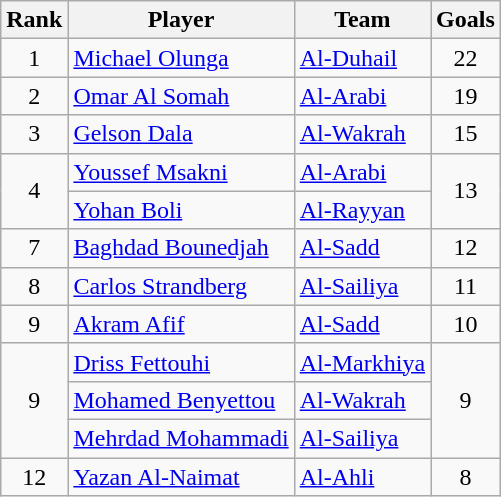<table class="wikitable" style="text-align:center">
<tr>
<th>Rank</th>
<th>Player</th>
<th>Team</th>
<th>Goals</th>
</tr>
<tr>
<td>1</td>
<td align="left"> <a href='#'>Michael Olunga</a></td>
<td align="left"><a href='#'>Al-Duhail</a></td>
<td>22</td>
</tr>
<tr>
<td>2</td>
<td align="left"> <a href='#'>Omar Al Somah</a></td>
<td align="left"><a href='#'>Al-Arabi</a></td>
<td>19</td>
</tr>
<tr>
<td>3</td>
<td align="left"> <a href='#'>Gelson Dala</a></td>
<td align="left"><a href='#'>Al-Wakrah</a></td>
<td>15</td>
</tr>
<tr>
<td rowspan=2>4</td>
<td align="left"> <a href='#'>Youssef Msakni</a></td>
<td align="left"><a href='#'>Al-Arabi</a></td>
<td rowspan=2>13</td>
</tr>
<tr>
<td align="left"> <a href='#'>Yohan Boli</a></td>
<td align="left"><a href='#'>Al-Rayyan</a></td>
</tr>
<tr>
<td>7</td>
<td align="left"> <a href='#'>Baghdad Bounedjah</a></td>
<td align="left"><a href='#'>Al-Sadd</a></td>
<td>12</td>
</tr>
<tr>
<td>8</td>
<td align="left"> <a href='#'>Carlos Strandberg</a></td>
<td align="left"><a href='#'>Al-Sailiya</a></td>
<td>11</td>
</tr>
<tr>
<td>9</td>
<td align="left"> <a href='#'>Akram Afif</a></td>
<td align="left"><a href='#'>Al-Sadd</a></td>
<td>10</td>
</tr>
<tr>
<td rowspan=3>9</td>
<td align="left"> <a href='#'>Driss Fettouhi</a></td>
<td align="left"><a href='#'>Al-Markhiya</a></td>
<td rowspan=3>9</td>
</tr>
<tr>
<td align="left"> <a href='#'>Mohamed Benyettou</a></td>
<td align="left"><a href='#'>Al-Wakrah</a></td>
</tr>
<tr>
<td align="left"> <a href='#'>Mehrdad Mohammadi</a></td>
<td align="left"><a href='#'>Al-Sailiya</a></td>
</tr>
<tr>
<td>12</td>
<td align="left"> <a href='#'>Yazan Al-Naimat</a></td>
<td align="left"><a href='#'>Al-Ahli</a></td>
<td>8</td>
</tr>
</table>
